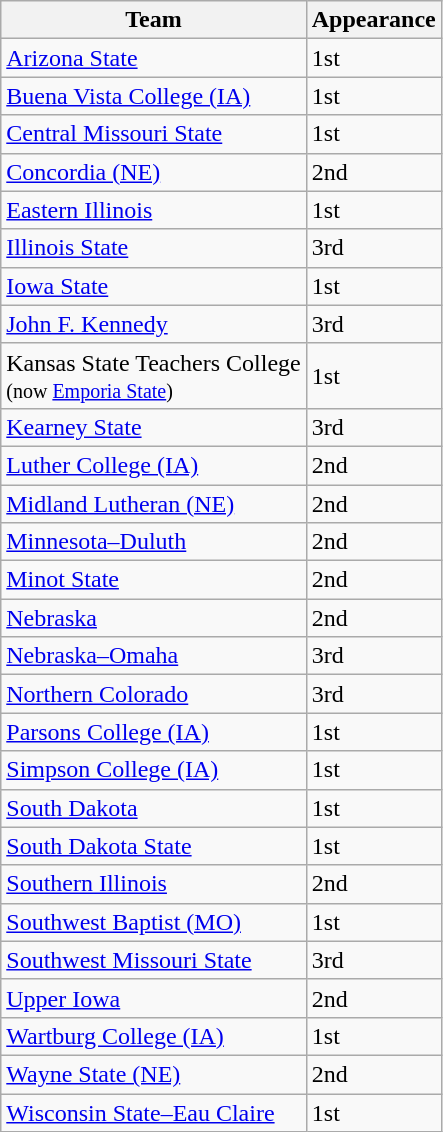<table class="wikitable sortable">
<tr>
<th>Team</th>
<th>Appearance</th>
</tr>
<tr>
<td><a href='#'>Arizona State</a></td>
<td>1st</td>
</tr>
<tr>
<td><a href='#'>Buena Vista College (IA)</a></td>
<td>1st</td>
</tr>
<tr>
<td><a href='#'>Central Missouri State</a></td>
<td>1st</td>
</tr>
<tr>
<td><a href='#'>Concordia (NE)</a></td>
<td>2nd</td>
</tr>
<tr>
<td><a href='#'>Eastern Illinois</a></td>
<td>1st</td>
</tr>
<tr>
<td><a href='#'>Illinois State</a></td>
<td>3rd</td>
</tr>
<tr>
<td><a href='#'>Iowa State</a></td>
<td>1st</td>
</tr>
<tr>
<td><a href='#'>John F. Kennedy</a></td>
<td>3rd</td>
</tr>
<tr>
<td>Kansas State Teachers College<br><small>(now <a href='#'>Emporia State</a>)</small></td>
<td>1st</td>
</tr>
<tr>
<td><a href='#'>Kearney State</a></td>
<td>3rd</td>
</tr>
<tr>
<td><a href='#'>Luther College (IA)</a></td>
<td>2nd</td>
</tr>
<tr>
<td><a href='#'>Midland Lutheran (NE)</a></td>
<td>2nd</td>
</tr>
<tr>
<td><a href='#'>Minnesota–Duluth</a></td>
<td>2nd</td>
</tr>
<tr>
<td><a href='#'>Minot State</a></td>
<td>2nd</td>
</tr>
<tr>
<td><a href='#'>Nebraska</a></td>
<td>2nd</td>
</tr>
<tr>
<td><a href='#'>Nebraska–Omaha</a></td>
<td>3rd</td>
</tr>
<tr>
<td><a href='#'>Northern Colorado</a></td>
<td>3rd</td>
</tr>
<tr>
<td><a href='#'>Parsons College (IA)</a></td>
<td>1st</td>
</tr>
<tr>
<td><a href='#'>Simpson College (IA)</a></td>
<td>1st</td>
</tr>
<tr>
<td><a href='#'>South Dakota</a></td>
<td>1st</td>
</tr>
<tr>
<td><a href='#'>South Dakota State</a></td>
<td>1st</td>
</tr>
<tr>
<td><a href='#'>Southern Illinois</a></td>
<td>2nd</td>
</tr>
<tr>
<td><a href='#'>Southwest Baptist (MO)</a></td>
<td>1st</td>
</tr>
<tr>
<td><a href='#'>Southwest Missouri State</a></td>
<td>3rd</td>
</tr>
<tr>
<td><a href='#'>Upper Iowa</a></td>
<td>2nd</td>
</tr>
<tr>
<td><a href='#'>Wartburg College (IA)</a></td>
<td>1st</td>
</tr>
<tr>
<td><a href='#'>Wayne State (NE)</a></td>
<td>2nd</td>
</tr>
<tr>
<td><a href='#'>Wisconsin State–Eau Claire</a></td>
<td>1st</td>
</tr>
</table>
